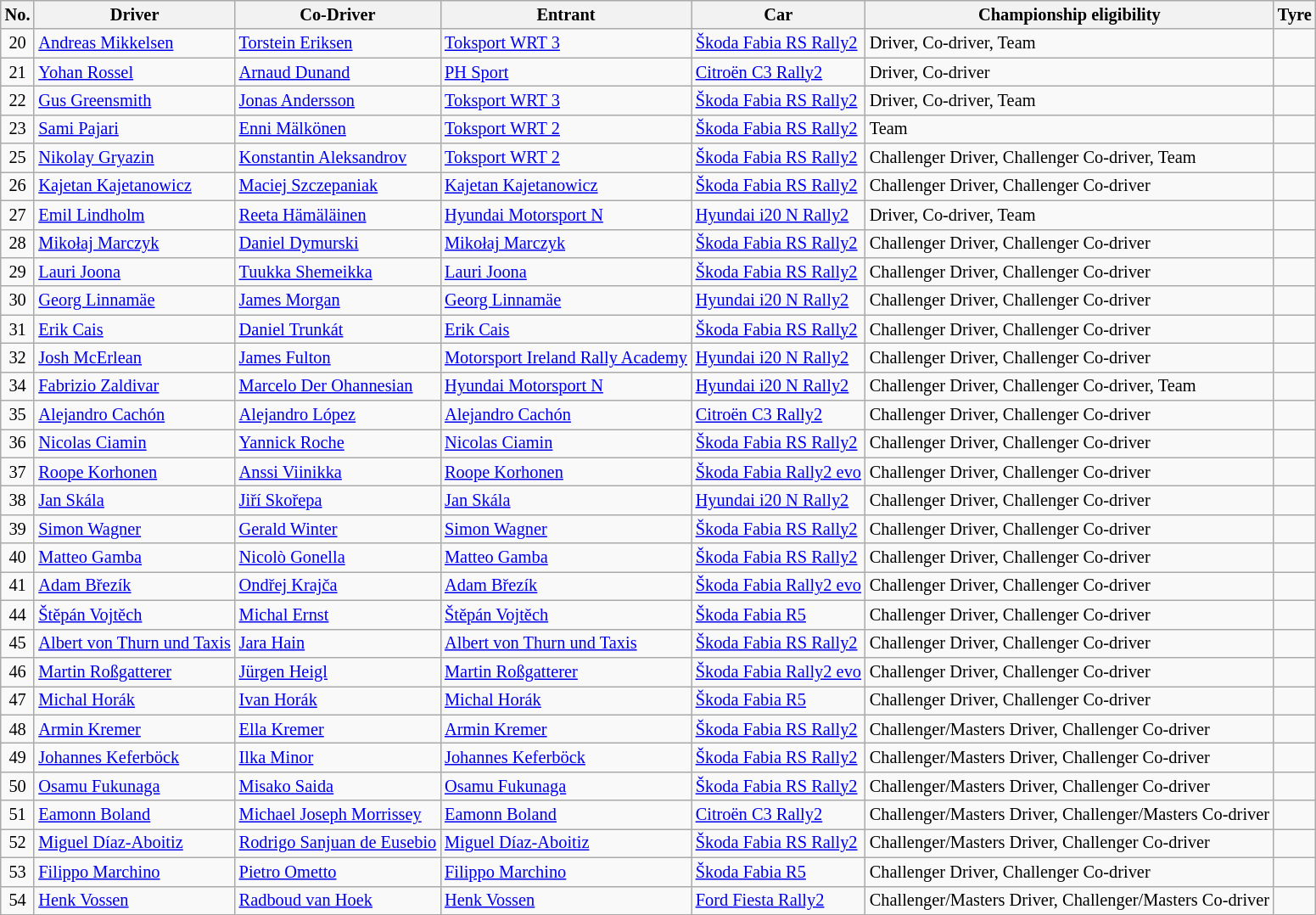<table class="wikitable" style="font-size: 85%;">
<tr>
<th>No.</th>
<th>Driver</th>
<th>Co-Driver</th>
<th>Entrant</th>
<th>Car</th>
<th>Championship eligibility</th>
<th>Tyre</th>
</tr>
<tr>
<td align="center">20</td>
<td> <a href='#'>Andreas Mikkelsen</a></td>
<td> <a href='#'>Torstein Eriksen</a></td>
<td> <a href='#'>Toksport WRT 3</a></td>
<td><a href='#'>Škoda Fabia RS Rally2</a></td>
<td>Driver, Co-driver, Team</td>
<td align="center"></td>
</tr>
<tr>
<td align="center">21</td>
<td> <a href='#'>Yohan Rossel</a></td>
<td> <a href='#'>Arnaud Dunand</a></td>
<td> <a href='#'>PH Sport</a></td>
<td><a href='#'>Citroën C3 Rally2</a></td>
<td>Driver, Co-driver</td>
<td align="center"></td>
</tr>
<tr>
<td align="center">22</td>
<td> <a href='#'>Gus Greensmith</a></td>
<td> <a href='#'>Jonas Andersson</a></td>
<td> <a href='#'>Toksport WRT 3</a></td>
<td><a href='#'>Škoda Fabia RS Rally2</a></td>
<td>Driver, Co-driver, Team</td>
<td align="center"></td>
</tr>
<tr>
<td align="center">23</td>
<td> <a href='#'>Sami Pajari</a></td>
<td> <a href='#'>Enni Mälkönen</a></td>
<td> <a href='#'>Toksport WRT 2</a></td>
<td><a href='#'>Škoda Fabia RS Rally2</a></td>
<td>Team</td>
<td align="center"></td>
</tr>
<tr>
<td align="center">25</td>
<td> <a href='#'>Nikolay Gryazin</a></td>
<td> <a href='#'>Konstantin Aleksandrov</a></td>
<td> <a href='#'>Toksport WRT 2</a></td>
<td><a href='#'>Škoda Fabia RS Rally2</a></td>
<td>Challenger Driver, Challenger Co-driver, Team</td>
<td align="center"></td>
</tr>
<tr>
<td align="center">26</td>
<td> <a href='#'>Kajetan Kajetanowicz</a></td>
<td> <a href='#'>Maciej Szczepaniak</a></td>
<td> <a href='#'>Kajetan Kajetanowicz</a></td>
<td><a href='#'>Škoda Fabia RS Rally2</a></td>
<td>Challenger Driver, Challenger Co-driver</td>
<td align="center"></td>
</tr>
<tr>
<td align="center">27</td>
<td> <a href='#'>Emil Lindholm</a></td>
<td> <a href='#'>Reeta Hämäläinen</a></td>
<td> <a href='#'>Hyundai Motorsport N</a></td>
<td><a href='#'>Hyundai i20 N Rally2</a></td>
<td>Driver, Co-driver, Team</td>
<td align="center"></td>
</tr>
<tr>
<td align="center">28</td>
<td> <a href='#'>Mikołaj Marczyk</a></td>
<td> <a href='#'>Daniel Dymurski</a></td>
<td> <a href='#'>Mikołaj Marczyk</a></td>
<td><a href='#'>Škoda Fabia RS Rally2</a></td>
<td>Challenger Driver, Challenger Co-driver</td>
<td align="center"></td>
</tr>
<tr>
<td align="center">29</td>
<td> <a href='#'>Lauri Joona</a></td>
<td> <a href='#'>Tuukka Shemeikka</a></td>
<td> <a href='#'>Lauri Joona</a></td>
<td><a href='#'>Škoda Fabia RS Rally2</a></td>
<td>Challenger Driver, Challenger Co-driver</td>
<td></td>
</tr>
<tr>
<td align="center">30</td>
<td> <a href='#'>Georg Linnamäe</a></td>
<td> <a href='#'>James Morgan</a></td>
<td> <a href='#'>Georg Linnamäe</a></td>
<td><a href='#'>Hyundai i20 N Rally2</a></td>
<td>Challenger Driver, Challenger Co-driver</td>
<td align="center"></td>
</tr>
<tr>
<td align="center">31</td>
<td> <a href='#'>Erik Cais</a></td>
<td> <a href='#'>Daniel Trunkát</a></td>
<td> <a href='#'>Erik Cais</a></td>
<td><a href='#'>Škoda Fabia RS Rally2</a></td>
<td>Challenger Driver, Challenger Co-driver</td>
<td align="center"></td>
</tr>
<tr>
<td align="center">32</td>
<td> <a href='#'>Josh McErlean</a></td>
<td> <a href='#'>James Fulton</a></td>
<td> <a href='#'>Motorsport Ireland Rally Academy</a></td>
<td><a href='#'>Hyundai i20 N Rally2</a></td>
<td>Challenger Driver, Challenger Co-driver</td>
<td align="center"></td>
</tr>
<tr>
<td align="center">34</td>
<td> <a href='#'>Fabrizio Zaldivar</a></td>
<td> <a href='#'>Marcelo Der Ohannesian</a></td>
<td> <a href='#'>Hyundai Motorsport N</a></td>
<td><a href='#'>Hyundai i20 N Rally2</a></td>
<td>Challenger Driver, Challenger Co-driver, Team</td>
<td align="center"></td>
</tr>
<tr>
<td align="center">35</td>
<td> <a href='#'>Alejandro Cachón</a></td>
<td> <a href='#'>Alejandro López</a></td>
<td> <a href='#'>Alejandro Cachón</a></td>
<td><a href='#'>Citroën C3 Rally2</a></td>
<td>Challenger Driver, Challenger Co-driver</td>
<td align="center"></td>
</tr>
<tr>
<td align="center">36</td>
<td> <a href='#'>Nicolas Ciamin</a></td>
<td> <a href='#'>Yannick Roche</a></td>
<td> <a href='#'>Nicolas Ciamin</a></td>
<td><a href='#'>Škoda Fabia RS Rally2</a></td>
<td>Challenger Driver, Challenger Co-driver</td>
<td align="center"></td>
</tr>
<tr>
<td align="center">37</td>
<td> <a href='#'>Roope Korhonen</a></td>
<td> <a href='#'>Anssi Viinikka</a></td>
<td> <a href='#'>Roope Korhonen</a></td>
<td><a href='#'>Škoda Fabia Rally2 evo</a></td>
<td>Challenger Driver, Challenger Co-driver</td>
<td align="center"></td>
</tr>
<tr>
<td align="center">38</td>
<td> <a href='#'>Jan Skála</a></td>
<td> <a href='#'>Jiří Skořepa</a></td>
<td> <a href='#'>Jan Skála</a></td>
<td><a href='#'>Hyundai i20 N Rally2</a></td>
<td>Challenger Driver, Challenger Co-driver</td>
<td align="center"></td>
</tr>
<tr>
<td align="center">39</td>
<td> <a href='#'>Simon Wagner</a></td>
<td> <a href='#'>Gerald Winter</a></td>
<td> <a href='#'>Simon Wagner</a></td>
<td><a href='#'>Škoda Fabia RS Rally2</a></td>
<td>Challenger Driver, Challenger Co-driver</td>
<td align="center"></td>
</tr>
<tr>
<td align="center">40</td>
<td> <a href='#'>Matteo Gamba</a></td>
<td> <a href='#'>Nicolò Gonella</a></td>
<td> <a href='#'>Matteo Gamba</a></td>
<td><a href='#'>Škoda Fabia RS Rally2</a></td>
<td>Challenger Driver, Challenger Co-driver</td>
<td align="center"></td>
</tr>
<tr>
<td align="center">41</td>
<td> <a href='#'>Adam Březík</a></td>
<td> <a href='#'>Ondřej Krajča</a></td>
<td> <a href='#'>Adam Březík</a></td>
<td><a href='#'>Škoda Fabia Rally2 evo</a></td>
<td>Challenger Driver, Challenger Co-driver</td>
<td align="center"></td>
</tr>
<tr>
<td align="center">44</td>
<td> <a href='#'>Štěpán Vojtěch</a></td>
<td> <a href='#'>Michal Ernst</a></td>
<td> <a href='#'>Štěpán Vojtěch</a></td>
<td><a href='#'>Škoda Fabia R5</a></td>
<td>Challenger Driver, Challenger Co-driver</td>
<td align="center"></td>
</tr>
<tr>
<td align="center">45</td>
<td> <a href='#'>Albert von Thurn und Taxis</a></td>
<td> <a href='#'>Jara Hain</a></td>
<td> <a href='#'>Albert von Thurn und Taxis</a></td>
<td><a href='#'>Škoda Fabia RS Rally2</a></td>
<td>Challenger Driver, Challenger Co-driver</td>
<td align="center"></td>
</tr>
<tr>
<td align="center">46</td>
<td> <a href='#'>Martin Roßgatterer</a></td>
<td> <a href='#'>Jürgen Heigl</a></td>
<td> <a href='#'>Martin Roßgatterer</a></td>
<td><a href='#'>Škoda Fabia Rally2 evo</a></td>
<td>Challenger Driver, Challenger Co-driver</td>
<td align="center"></td>
</tr>
<tr>
<td align="center">47</td>
<td> <a href='#'>Michal Horák</a></td>
<td> <a href='#'>Ivan Horák</a></td>
<td> <a href='#'>Michal Horák</a></td>
<td><a href='#'>Škoda Fabia R5</a></td>
<td>Challenger Driver, Challenger Co-driver</td>
<td align="center"></td>
</tr>
<tr>
<td align="center">48</td>
<td> <a href='#'>Armin Kremer</a></td>
<td> <a href='#'>Ella Kremer</a></td>
<td> <a href='#'>Armin Kremer</a></td>
<td><a href='#'>Škoda Fabia RS Rally2</a></td>
<td>Challenger/Masters Driver, Challenger Co-driver</td>
<td align="center"></td>
</tr>
<tr>
<td align="center">49</td>
<td> <a href='#'>Johannes Keferböck</a></td>
<td> <a href='#'>Ilka Minor</a></td>
<td> <a href='#'>Johannes Keferböck</a></td>
<td><a href='#'>Škoda Fabia RS Rally2</a></td>
<td>Challenger/Masters Driver, Challenger Co-driver</td>
<td align="center"></td>
</tr>
<tr>
<td align="center">50</td>
<td> <a href='#'>Osamu Fukunaga</a></td>
<td> <a href='#'>Misako Saida</a></td>
<td> <a href='#'>Osamu Fukunaga</a></td>
<td><a href='#'>Škoda Fabia RS Rally2</a></td>
<td>Challenger/Masters Driver, Challenger Co-driver</td>
<td align="center"></td>
</tr>
<tr>
<td align="center">51</td>
<td> <a href='#'>Eamonn Boland</a></td>
<td> <a href='#'>Michael Joseph Morrissey</a></td>
<td> <a href='#'>Eamonn Boland</a></td>
<td><a href='#'>Citroën C3 Rally2</a></td>
<td>Challenger/Masters Driver, Challenger/Masters Co-driver</td>
<td align="center"></td>
</tr>
<tr>
<td align="center">52</td>
<td> <a href='#'>Miguel Díaz-Aboitiz</a></td>
<td> <a href='#'>Rodrigo Sanjuan de Eusebio</a></td>
<td> <a href='#'>Miguel Díaz-Aboitiz</a></td>
<td><a href='#'>Škoda Fabia RS Rally2</a></td>
<td>Challenger/Masters Driver, Challenger Co-driver</td>
<td align="center"></td>
</tr>
<tr>
<td align="center">53</td>
<td> <a href='#'>Filippo Marchino</a></td>
<td> <a href='#'>Pietro Ometto</a></td>
<td> <a href='#'>Filippo Marchino</a></td>
<td><a href='#'>Škoda Fabia R5</a></td>
<td>Challenger Driver, Challenger Co-driver</td>
<td align="center"></td>
</tr>
<tr>
<td align="center">54</td>
<td> <a href='#'>Henk Vossen</a></td>
<td> <a href='#'>Radboud van Hoek</a></td>
<td> <a href='#'>Henk Vossen</a></td>
<td><a href='#'>Ford Fiesta Rally2</a></td>
<td>Challenger/Masters Driver, Challenger/Masters Co-driver</td>
<td align="center"></td>
</tr>
</table>
